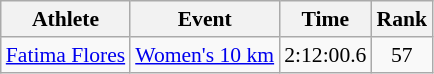<table class=wikitable style="font-size:90%;">
<tr>
<th>Athlete</th>
<th>Event</th>
<th>Time</th>
<th>Rank</th>
</tr>
<tr align=center>
<td align=left><a href='#'>Fatima Flores</a></td>
<td align=left><a href='#'>Women's 10 km</a></td>
<td>2:12:00.6</td>
<td>57</td>
</tr>
</table>
